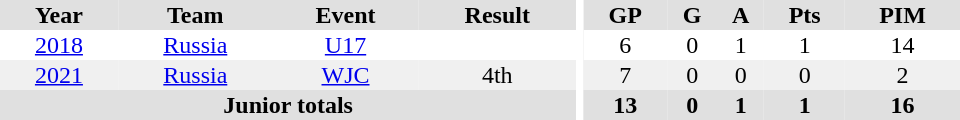<table border="0" cellpadding="1" cellspacing="0" ID="Table3" style="text-align:center; width:40em">
<tr bgcolor="#e0e0e0">
<th>Year</th>
<th>Team</th>
<th>Event</th>
<th>Result</th>
<th rowspan="102" bgcolor="#ffffff"></th>
<th>GP</th>
<th>G</th>
<th>A</th>
<th>Pts</th>
<th>PIM</th>
</tr>
<tr>
<td><a href='#'>2018</a></td>
<td><a href='#'>Russia</a></td>
<td><a href='#'>U17</a></td>
<td></td>
<td>6</td>
<td>0</td>
<td>1</td>
<td>1</td>
<td>14</td>
</tr>
<tr bgcolor="#f0f0f0">
<td><a href='#'>2021</a></td>
<td><a href='#'>Russia</a></td>
<td><a href='#'>WJC</a></td>
<td>4th</td>
<td>7</td>
<td>0</td>
<td>0</td>
<td>0</td>
<td>2</td>
</tr>
<tr bgcolor="#e0e0e0">
<th colspan="4">Junior totals</th>
<th>13</th>
<th>0</th>
<th>1</th>
<th>1</th>
<th>16</th>
</tr>
</table>
